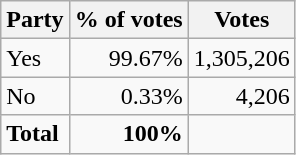<table class="wikitable" style="text-align:right">
<tr>
<th>Party</th>
<th>% of votes</th>
<th>Votes</th>
</tr>
<tr>
<td align=left>Yes</td>
<td>99.67%</td>
<td>1,305,206</td>
</tr>
<tr>
<td align=left>No</td>
<td>0.33%</td>
<td>4,206</td>
</tr>
<tr>
<td align=left><strong>Total</strong></td>
<td><strong>100%</strong></td>
<td></td>
</tr>
</table>
